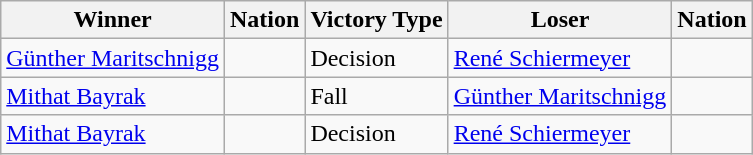<table class="wikitable sortable" style="text-align:left;">
<tr>
<th>Winner</th>
<th>Nation</th>
<th>Victory Type</th>
<th>Loser</th>
<th>Nation</th>
</tr>
<tr>
<td><a href='#'>Günther Maritschnigg</a></td>
<td></td>
<td>Decision</td>
<td><a href='#'>René Schiermeyer</a></td>
<td></td>
</tr>
<tr>
<td><a href='#'>Mithat Bayrak</a></td>
<td></td>
<td>Fall</td>
<td><a href='#'>Günther Maritschnigg</a></td>
<td></td>
</tr>
<tr>
<td><a href='#'>Mithat Bayrak</a></td>
<td></td>
<td>Decision</td>
<td><a href='#'>René Schiermeyer</a></td>
<td></td>
</tr>
</table>
